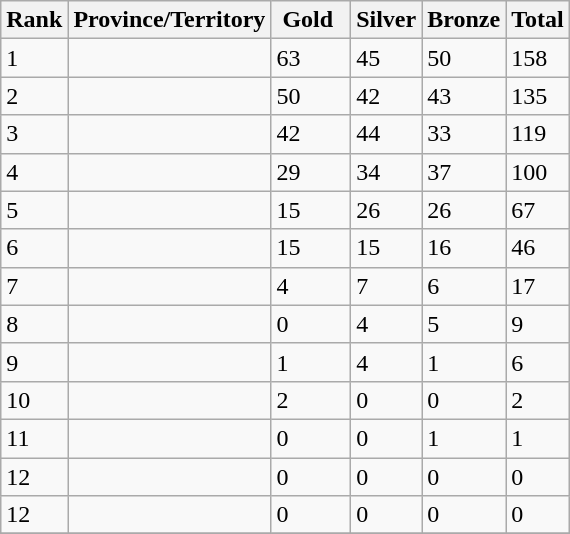<table class="wikitable">
<tr>
<th><strong>Rank</strong></th>
<th><strong>Province/Territory</strong></th>
<th bgcolor="gold"><strong> Gold  </strong></th>
<th bgcolor="silver"><strong>Silver</strong></th>
<th bgcolor="CC9966"><strong>Bronze</strong></th>
<th><strong>Total</strong></th>
</tr>
<tr>
<td>1</td>
<td></td>
<td>63</td>
<td>45</td>
<td>50</td>
<td>158</td>
</tr>
<tr>
<td>2</td>
<td></td>
<td>50</td>
<td>42</td>
<td>43</td>
<td>135</td>
</tr>
<tr>
<td>3</td>
<td></td>
<td>42</td>
<td>44</td>
<td>33</td>
<td>119</td>
</tr>
<tr>
<td>4</td>
<td></td>
<td>29</td>
<td>34</td>
<td>37</td>
<td>100</td>
</tr>
<tr>
<td>5</td>
<td><strong></strong></td>
<td>15</td>
<td>26</td>
<td>26</td>
<td>67</td>
</tr>
<tr>
<td>6</td>
<td></td>
<td>15</td>
<td>15</td>
<td>16</td>
<td>46</td>
</tr>
<tr>
<td>7</td>
<td></td>
<td>4</td>
<td>7</td>
<td>6</td>
<td>17</td>
</tr>
<tr>
<td>8</td>
<td></td>
<td>0</td>
<td>4</td>
<td>5</td>
<td>9</td>
</tr>
<tr>
<td>9</td>
<td></td>
<td>1</td>
<td>4</td>
<td>1</td>
<td>6</td>
</tr>
<tr>
<td>10</td>
<td></td>
<td>2</td>
<td>0</td>
<td>0</td>
<td>2</td>
</tr>
<tr>
<td>11</td>
<td></td>
<td>0</td>
<td>0</td>
<td>1</td>
<td>1</td>
</tr>
<tr>
<td>12</td>
<td></td>
<td>0</td>
<td>0</td>
<td>0</td>
<td>0</td>
</tr>
<tr>
<td>12</td>
<td></td>
<td>0</td>
<td>0</td>
<td>0</td>
<td>0</td>
</tr>
<tr>
</tr>
</table>
